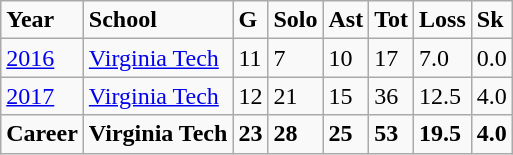<table class="wikitable">
<tr>
<td style="font-weight:bold;">Year</td>
<td style="font-weight:bold;">School</td>
<td style="font-weight:bold;">G</td>
<td style="font-weight:bold;">Solo</td>
<td style="font-weight:bold;">Ast</td>
<td style="font-weight:bold;">Tot</td>
<td style="font-weight:bold;">Loss</td>
<td style="font-weight:bold;">Sk</td>
</tr>
<tr>
<td><a href='#'>2016</a></td>
<td><a href='#'>Virginia Tech</a></td>
<td>11</td>
<td>7</td>
<td>10</td>
<td>17</td>
<td>7.0</td>
<td>0.0</td>
</tr>
<tr>
<td><a href='#'>2017</a></td>
<td><a href='#'>Virginia Tech</a></td>
<td>12</td>
<td>21</td>
<td>15</td>
<td>36</td>
<td>12.5</td>
<td>4.0</td>
</tr>
<tr>
<td style="font-weight:bold;">Career</td>
<td style="font-weight:bold;">Virginia Tech</td>
<td style="font-weight:bold;">23</td>
<td style="font-weight:bold;">28</td>
<td style="font-weight:bold;">25</td>
<td style="font-weight:bold;">53</td>
<td style="font-weight:bold;">19.5</td>
<td style="font-weight:bold;">4.0</td>
</tr>
</table>
